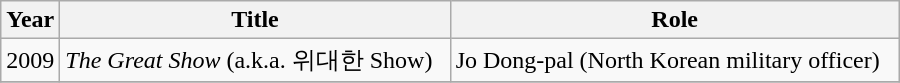<table class="wikitable" style="width:600px">
<tr>
<th width=10>Year</th>
<th>Title</th>
<th>Role</th>
</tr>
<tr>
<td>2009</td>
<td><em>The Great Show</em> (a.k.a. 위대한 Show)</td>
<td>Jo Dong-pal (North Korean military officer)</td>
</tr>
<tr>
</tr>
</table>
